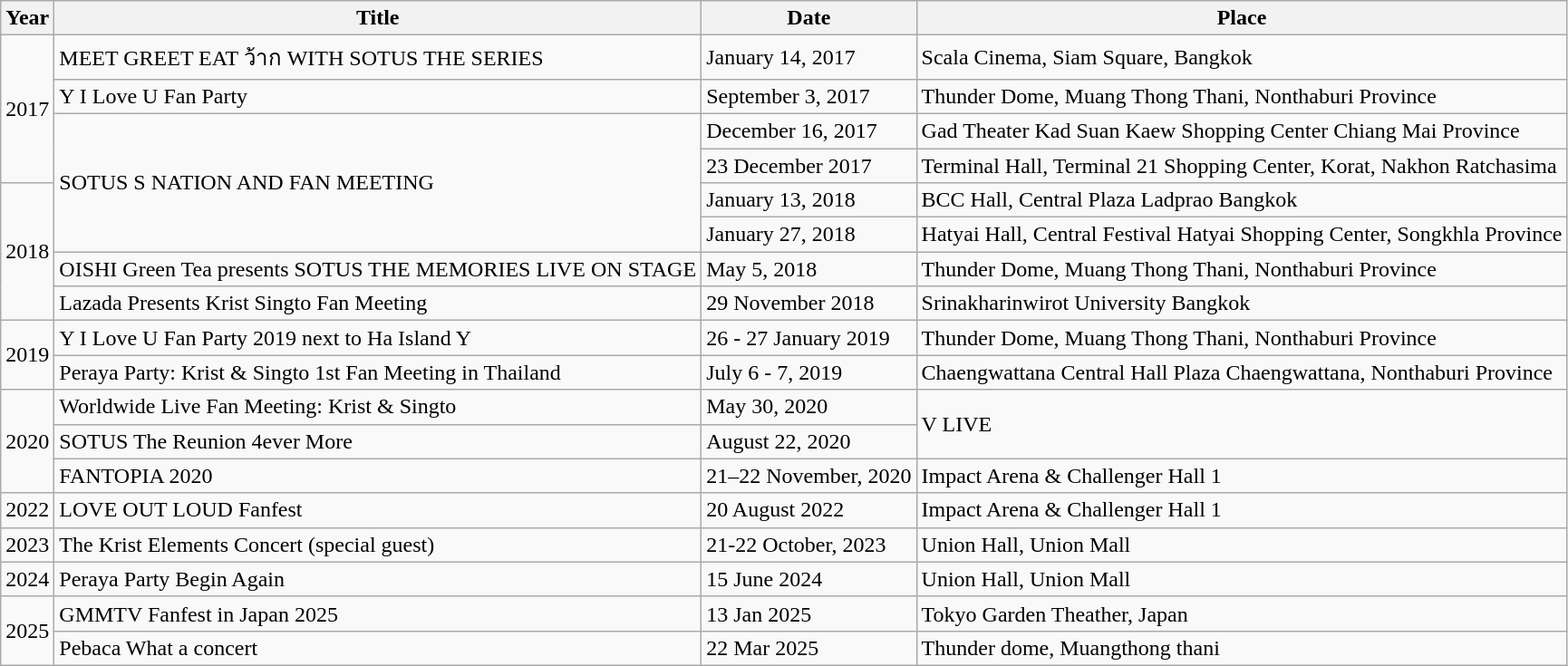<table class="wikitable">
<tr>
<th>Year</th>
<th>Title</th>
<th>Date</th>
<th>Place</th>
</tr>
<tr>
<td rowspan="4">2017</td>
<td>MEET GREET EAT ว้าก WITH SOTUS THE SERIES</td>
<td>January 14, 2017</td>
<td>Scala Cinema, Siam Square, Bangkok</td>
</tr>
<tr>
<td>Y I Love U Fan Party</td>
<td>September 3, 2017</td>
<td>Thunder Dome, Muang Thong Thani, Nonthaburi Province</td>
</tr>
<tr>
<td rowspan="4">SOTUS S NATION AND FAN MEETING</td>
<td>December 16, 2017</td>
<td>Gad Theater Kad Suan Kaew Shopping Center Chiang Mai Province</td>
</tr>
<tr>
<td>23 December 2017</td>
<td>Terminal Hall, Terminal 21 Shopping Center, Korat, Nakhon Ratchasima</td>
</tr>
<tr>
<td rowspan="4">2018</td>
<td>January 13, 2018</td>
<td>BCC Hall, Central Plaza Ladprao Bangkok</td>
</tr>
<tr>
<td>January 27, 2018</td>
<td>Hatyai Hall, Central Festival Hatyai Shopping Center, Songkhla Province</td>
</tr>
<tr>
<td>OISHI Green Tea presents SOTUS THE MEMORIES LIVE ON STAGE</td>
<td>May 5, 2018</td>
<td>Thunder Dome, Muang Thong Thani, Nonthaburi Province</td>
</tr>
<tr>
<td>Lazada Presents Krist Singto Fan Meeting</td>
<td>29 November 2018</td>
<td>Srinakharinwirot University Bangkok</td>
</tr>
<tr>
<td rowspan="2">2019</td>
<td>Y I Love U Fan Party 2019 next to Ha Island Y</td>
<td>26 - 27 January 2019</td>
<td>Thunder Dome, Muang Thong Thani, Nonthaburi Province</td>
</tr>
<tr>
<td>Peraya Party: Krist & Singto 1st Fan Meeting in Thailand</td>
<td>July 6 - 7, 2019</td>
<td>Chaengwattana Central Hall Plaza Chaengwattana, Nonthaburi Province</td>
</tr>
<tr>
<td rowspan="3">2020</td>
<td>Worldwide Live Fan Meeting: Krist & Singto</td>
<td>May 30, 2020</td>
<td rowspan="2">V LIVE</td>
</tr>
<tr>
<td>SOTUS The Reunion 4ever More</td>
<td>August 22, 2020</td>
</tr>
<tr>
<td>FANTOPIA 2020</td>
<td>21–22 November, 2020</td>
<td>Impact Arena & Challenger Hall 1</td>
</tr>
<tr>
<td>2022</td>
<td>LOVE OUT LOUD Fanfest</td>
<td>20 August 2022</td>
<td>Impact Arena & Challenger Hall 1</td>
</tr>
<tr>
<td>2023</td>
<td>The Krist Elements Concert (special guest)</td>
<td>21-22 October, 2023</td>
<td>Union Hall, Union Mall</td>
</tr>
<tr>
<td>2024</td>
<td>Peraya Party Begin Again</td>
<td>15 June 2024</td>
<td>Union Hall, Union Mall</td>
</tr>
<tr>
<td rowspan="2">2025</td>
<td>GMMTV Fanfest in Japan 2025</td>
<td>13 Jan 2025</td>
<td>Tokyo Garden Theather, Japan</td>
</tr>
<tr>
<td>Pebaca What a concert</td>
<td>22 Mar 2025</td>
<td>Thunder dome, Muangthong thani</td>
</tr>
</table>
